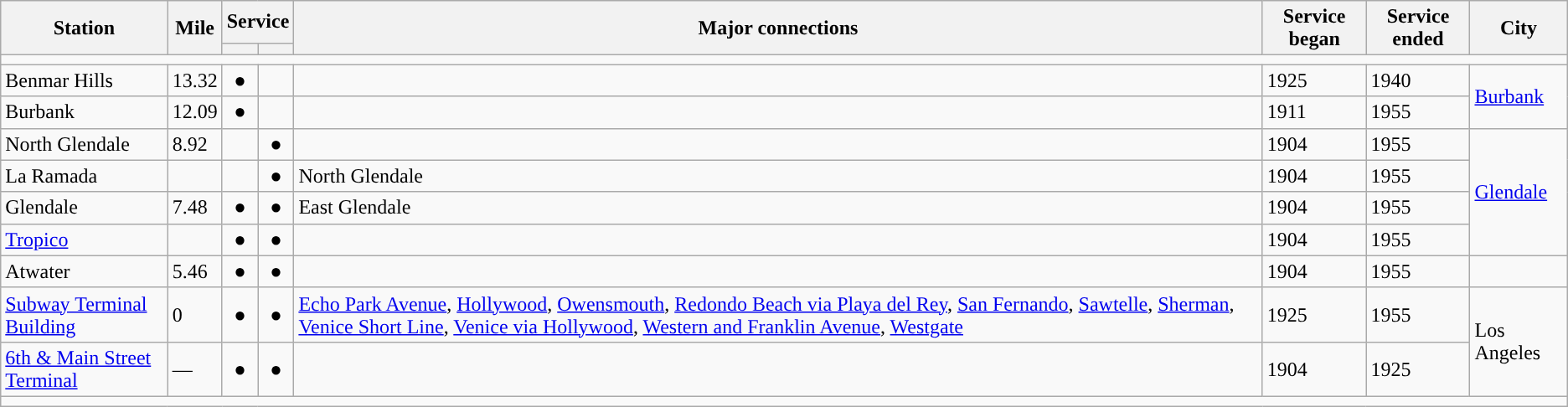<table class="wikitable">
<tr>
<th rowspan=2>Station</th>
<th rowspan=2>Mile</th>
<th colspan=2>Service</th>
<th rowspan=2>Major connections</th>
<th rowspan=2>Service began</th>
<th rowspan=2>Service ended</th>
<th rowspan=2>City</th>
</tr>
<tr>
<th></th>
<th></th>
</tr>
<tr>
<td colspan = "8"></td>
</tr>
<tr>
<td>Benmar Hills</td>
<td>13.32</td>
<td style="text-align:center">●</td>
<td></td>
<td></td>
<td>1925</td>
<td>1940</td>
<td rowspan=2><a href='#'>Burbank</a></td>
</tr>
<tr>
<td>Burbank</td>
<td>12.09</td>
<td style="text-align:center">●</td>
<td></td>
<td></td>
<td>1911</td>
<td>1955</td>
</tr>
<tr>
<td>North Glendale</td>
<td>8.92</td>
<td></td>
<td style="text-align:center">●</td>
<td></td>
<td>1904</td>
<td>1955</td>
<td rowspan=4><a href='#'>Glendale</a></td>
</tr>
<tr>
<td>La Ramada</td>
<td></td>
<td></td>
<td style="text-align:center">●</td>
<td>North Glendale</td>
<td>1904</td>
<td>1955</td>
</tr>
<tr>
<td>Glendale</td>
<td>7.48</td>
<td style="text-align:center">●</td>
<td style="text-align:center">●</td>
<td>East Glendale</td>
<td>1904</td>
<td>1955</td>
</tr>
<tr>
<td><a href='#'>Tropico</a></td>
<td></td>
<td style="text-align:center">●</td>
<td style="text-align:center">●</td>
<td></td>
<td>1904</td>
<td>1955</td>
</tr>
<tr>
<td>Atwater</td>
<td>5.46</td>
<td style="text-align:center">●</td>
<td style="text-align:center">●</td>
<td></td>
<td>1904</td>
<td>1955</td>
</tr>
<tr>
<td><a href='#'>Subway Terminal Building</a></td>
<td>0</td>
<td style="text-align:center">●</td>
<td style="text-align:center">●</td>
<td><a href='#'>Echo Park Avenue</a>, <a href='#'>Hollywood</a>, <a href='#'>Owensmouth</a>, <a href='#'>Redondo Beach via Playa del Rey</a>, <a href='#'>San Fernando</a>, <a href='#'>Sawtelle</a>, <a href='#'>Sherman</a>, <a href='#'>Venice Short Line</a>, <a href='#'>Venice via Hollywood</a>, <a href='#'>Western and Franklin Avenue</a>, <a href='#'>Westgate</a></td>
<td>1925</td>
<td>1955</td>
<td rowspan=2>Los Angeles</td>
</tr>
<tr>
<td><a href='#'>6th & Main Street Terminal</a></td>
<td>—</td>
<td style="text-align:center">●</td>
<td style="text-align:center">●</td>
<td></td>
<td>1904</td>
<td>1925</td>
</tr>
<tr>
<td colspan = "8"></td>
</tr>
</table>
